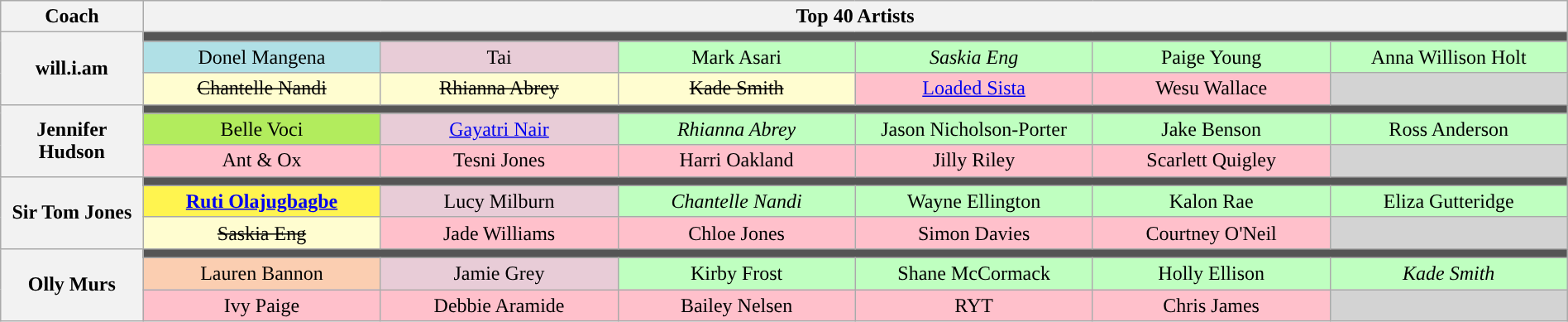<table class="wikitable" style="text-align:center; width:100%;">
<tr>
<th scope="col" style="width:09%;">Coach</th>
<th scope="col" colspan="6">Top 40 Artists</th>
</tr>
<tr>
<th scope="row" rowspan="3">will.i.am</th>
<td colspan="6" style="background:#555;"></td>
</tr>
<tr>
<td style="background:#B0E0E6; width:15%">Donel Mangena</td>
<td style="background:#E8CCD7; width:15%">Tai</td>
<td style="background:#BFFFC0; width:15%">Mark Asari</td>
<td style="background:#BFFFC0; width:15%"><em>Saskia Eng</em></td>
<td style="background:#BFFFC0; width:15%">Paige Young</td>
<td style="background:#BFFFC0; width:15%">Anna Willison Holt</td>
</tr>
<tr>
<td style="background:#FFFDD0;"><s>Chantelle Nandi</s></td>
<td style="background:#FFFDD0;"><s>Rhianna Abrey</s></td>
<td style="background:#FFFDD0;"><s>Kade Smith</s></td>
<td style="background:pink;"><a href='#'>Loaded Sista</a></td>
<td style="background:pink;">Wesu Wallace</td>
<td style="background:lightgray;"></td>
</tr>
<tr>
<th scope="row" rowspan="3">Jennifer Hudson</th>
<td colspan="6" style="background:#555;"></td>
</tr>
<tr>
<td style="background:#B2EC5D;">Belle Voci</td>
<td style="background:#E8CCD7;"><a href='#'>Gayatri Nair</a></td>
<td style="background:#BFFFC0;"><em>Rhianna Abrey</em></td>
<td style="background:#BFFFC0;">Jason Nicholson-Porter</td>
<td style="background:#BFFFC0;">Jake Benson</td>
<td style="background:#BFFFC0;">Ross Anderson</td>
</tr>
<tr>
<td style="background:pink;">Ant & Ox</td>
<td style="background:pink;">Tesni Jones</td>
<td style="background:pink;">Harri Oakland</td>
<td style="background:pink;">Jilly Riley</td>
<td style="background:pink;">Scarlett Quigley</td>
<td style="background:lightgray;"></td>
</tr>
<tr>
<th scope="row" rowspan="3">Sir Tom Jones</th>
<td colspan="6" style="background:#555;"></td>
</tr>
<tr>
<td style="background:#FFF44F;"><strong><a href='#'>Ruti Olajugbagbe</a></strong></td>
<td style="background:#E8CCD7;">Lucy Milburn</td>
<td style="background:#BFFFC0;"><em>Chantelle Nandi</em></td>
<td style="background:#BFFFC0;">Wayne Ellington</td>
<td style="background:#BFFFC0;">Kalon Rae</td>
<td style="background:#BFFFC0;">Eliza Gutteridge</td>
</tr>
<tr>
<td style="background:#FFFDD0;"><s>Saskia Eng</s></td>
<td style="background:pink;">Jade Williams</td>
<td style="background:pink;">Chloe Jones</td>
<td style="background:pink;">Simon Davies</td>
<td style="background:pink;">Courtney O'Neil</td>
<td style="background:lightgray;"></td>
</tr>
<tr>
<th scope="row" rowspan="3">Olly Murs</th>
<td colspan="6" style="background:#555;"></td>
</tr>
<tr>
<td style="background:#FBCEB1;">Lauren Bannon</td>
<td style="background:#E8CCD7;">Jamie Grey</td>
<td style="background:#BFFFC0;">Kirby Frost</td>
<td style="background:#BFFFC0;">Shane McCormack</td>
<td style="background:#BFFFC0;">Holly Ellison</td>
<td style="background:#BFFFC0;"><em>Kade Smith</em></td>
</tr>
<tr>
<td style="background:pink;">Ivy Paige</td>
<td style="background:pink;">Debbie Aramide</td>
<td style="background:pink;">Bailey Nelsen</td>
<td style="background:pink;">RYT</td>
<td style="background:pink;">Chris James</td>
<td style="background:lightgray;"></td>
</tr>
</table>
